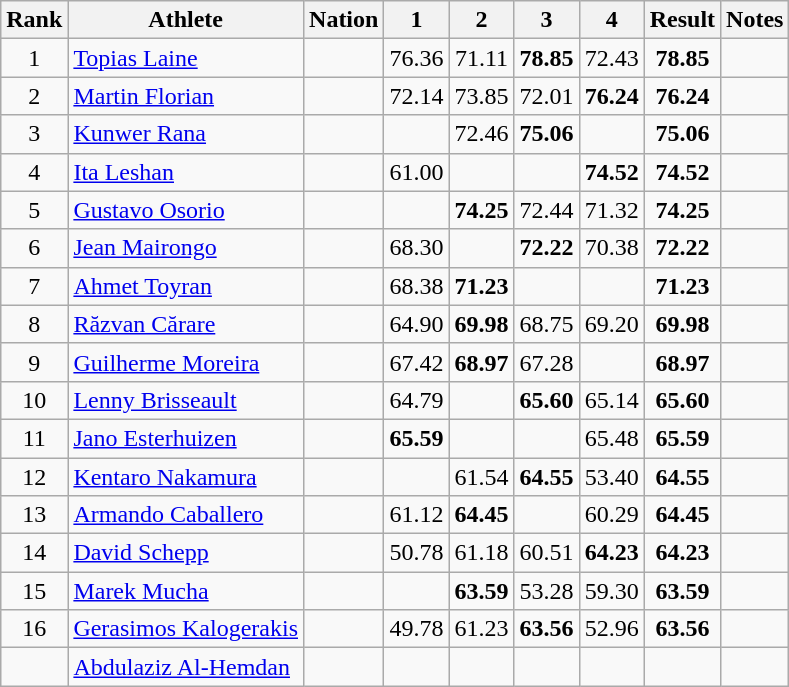<table class="wikitable sortable" style="text-align:center">
<tr>
<th>Rank</th>
<th>Athlete</th>
<th>Nation</th>
<th>1</th>
<th>2</th>
<th>3</th>
<th>4</th>
<th>Result</th>
<th>Notes</th>
</tr>
<tr>
<td>1</td>
<td align=left><a href='#'>Topias Laine</a></td>
<td align=left></td>
<td>76.36</td>
<td>71.11</td>
<td><strong>78.85</strong></td>
<td>72.43</td>
<td><strong>78.85</strong></td>
<td></td>
</tr>
<tr>
<td>2</td>
<td align=left><a href='#'>Martin Florian</a></td>
<td align=left></td>
<td>72.14</td>
<td>73.85</td>
<td>72.01</td>
<td><strong>76.24</strong></td>
<td><strong>76.24</strong></td>
<td></td>
</tr>
<tr>
<td>3</td>
<td align=left><a href='#'>Kunwer Rana</a></td>
<td align=left></td>
<td></td>
<td>72.46</td>
<td><strong>75.06</strong></td>
<td></td>
<td><strong>75.06</strong></td>
<td></td>
</tr>
<tr>
<td>4</td>
<td align=left><a href='#'>Ita Leshan</a></td>
<td align=left></td>
<td>61.00</td>
<td></td>
<td></td>
<td><strong>74.52</strong></td>
<td><strong>74.52</strong></td>
<td></td>
</tr>
<tr>
<td>5</td>
<td align=left><a href='#'>Gustavo Osorio</a></td>
<td align=left></td>
<td></td>
<td><strong>74.25</strong></td>
<td>72.44</td>
<td>71.32</td>
<td><strong>74.25</strong></td>
<td></td>
</tr>
<tr>
<td>6</td>
<td align=left><a href='#'>Jean Mairongo</a></td>
<td align=left></td>
<td>68.30</td>
<td></td>
<td><strong>72.22</strong></td>
<td>70.38</td>
<td><strong>72.22</strong></td>
<td></td>
</tr>
<tr>
<td>7</td>
<td align=left><a href='#'>Ahmet Toyran</a></td>
<td align=left></td>
<td>68.38</td>
<td><strong>71.23</strong></td>
<td></td>
<td></td>
<td><strong>71.23</strong></td>
<td></td>
</tr>
<tr>
<td>8</td>
<td align=left><a href='#'>Răzvan Cărare</a></td>
<td align=left></td>
<td>64.90</td>
<td><strong>69.98</strong></td>
<td>68.75</td>
<td>69.20</td>
<td><strong>69.98</strong></td>
<td></td>
</tr>
<tr>
<td>9</td>
<td align=left><a href='#'>Guilherme Moreira</a></td>
<td align=left></td>
<td>67.42</td>
<td><strong>68.97</strong></td>
<td>67.28</td>
<td></td>
<td><strong>68.97</strong></td>
<td></td>
</tr>
<tr>
<td>10</td>
<td align=left><a href='#'>Lenny Brisseault</a></td>
<td align=left></td>
<td>64.79</td>
<td></td>
<td><strong>65.60</strong></td>
<td>65.14</td>
<td><strong>65.60</strong></td>
<td></td>
</tr>
<tr>
<td>11</td>
<td align=left><a href='#'>Jano Esterhuizen</a></td>
<td align=left></td>
<td><strong>65.59</strong></td>
<td></td>
<td></td>
<td>65.48</td>
<td><strong>65.59</strong></td>
<td></td>
</tr>
<tr>
<td>12</td>
<td align=left><a href='#'>Kentaro Nakamura</a></td>
<td align=left></td>
<td></td>
<td>61.54</td>
<td><strong>64.55</strong></td>
<td>53.40</td>
<td><strong>64.55</strong></td>
<td></td>
</tr>
<tr>
<td>13</td>
<td align=left><a href='#'>Armando Caballero</a></td>
<td align=left></td>
<td>61.12</td>
<td><strong>64.45</strong></td>
<td></td>
<td>60.29</td>
<td><strong>64.45</strong></td>
<td></td>
</tr>
<tr>
<td>14</td>
<td align=left><a href='#'>David Schepp</a></td>
<td align=left></td>
<td>50.78</td>
<td>61.18</td>
<td>60.51</td>
<td><strong>64.23</strong></td>
<td><strong>64.23</strong></td>
<td></td>
</tr>
<tr>
<td>15</td>
<td align=left><a href='#'>Marek Mucha</a></td>
<td align=left></td>
<td></td>
<td><strong>63.59</strong></td>
<td>53.28</td>
<td>59.30</td>
<td><strong>63.59</strong></td>
<td></td>
</tr>
<tr>
<td>16</td>
<td align=left><a href='#'>Gerasimos Kalogerakis</a></td>
<td align=left></td>
<td>49.78</td>
<td>61.23</td>
<td><strong>63.56</strong></td>
<td>52.96</td>
<td><strong>63.56</strong></td>
<td></td>
</tr>
<tr>
<td></td>
<td align=left><a href='#'>Abdulaziz Al-Hemdan</a></td>
<td align=left></td>
<td></td>
<td></td>
<td></td>
<td></td>
<td></td>
<td></td>
</tr>
</table>
